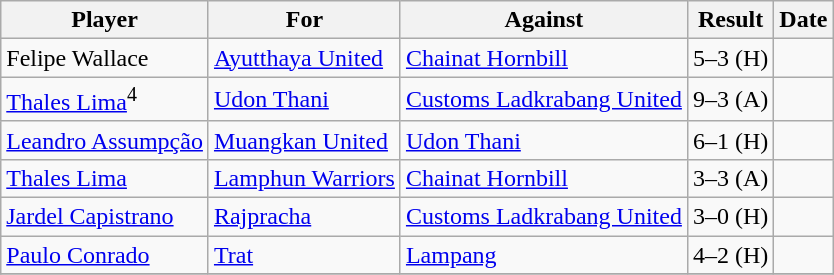<table class="wikitable sortable">
<tr>
<th>Player</th>
<th>For</th>
<th>Against</th>
<th align=center>Result</th>
<th>Date</th>
</tr>
<tr>
<td> Felipe Wallace</td>
<td><a href='#'>Ayutthaya United</a></td>
<td><a href='#'>Chainat Hornbill</a></td>
<td>5–3 (H)</td>
<td></td>
</tr>
<tr>
<td> <a href='#'>Thales Lima</a><sup>4</sup></td>
<td><a href='#'>Udon Thani</a></td>
<td><a href='#'>Customs Ladkrabang United</a></td>
<td>9–3 (A)</td>
<td></td>
</tr>
<tr>
<td> <a href='#'>Leandro Assumpção</a></td>
<td><a href='#'>Muangkan United</a></td>
<td><a href='#'>Udon Thani</a></td>
<td>6–1 (H)</td>
<td></td>
</tr>
<tr>
<td> <a href='#'>Thales Lima</a></td>
<td><a href='#'>Lamphun Warriors</a></td>
<td><a href='#'>Chainat Hornbill</a></td>
<td>3–3 (A)</td>
<td></td>
</tr>
<tr>
<td> <a href='#'>Jardel Capistrano</a></td>
<td><a href='#'>Rajpracha</a></td>
<td><a href='#'>Customs Ladkrabang United</a></td>
<td>3–0 (H)</td>
<td></td>
</tr>
<tr>
<td> <a href='#'>Paulo Conrado</a></td>
<td><a href='#'>Trat</a></td>
<td><a href='#'>Lampang</a></td>
<td>4–2 (H)</td>
<td></td>
</tr>
<tr>
</tr>
</table>
